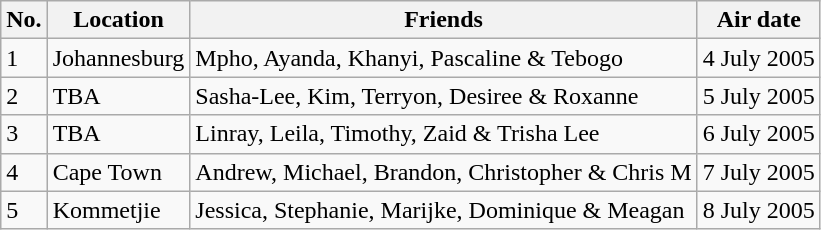<table class="wikitable">
<tr>
<th>No.</th>
<th>Location</th>
<th>Friends</th>
<th>Air date</th>
</tr>
<tr>
<td>1</td>
<td>Johannesburg</td>
<td>Mpho, Ayanda, Khanyi, Pascaline & Tebogo</td>
<td>4 July 2005</td>
</tr>
<tr>
<td>2</td>
<td>TBA</td>
<td>Sasha-Lee, Kim, Terryon, Desiree & Roxanne</td>
<td>5 July 2005</td>
</tr>
<tr>
<td>3</td>
<td>TBA</td>
<td>Linray, Leila, Timothy, Zaid & Trisha Lee</td>
<td>6 July 2005</td>
</tr>
<tr>
<td>4</td>
<td>Cape Town</td>
<td>Andrew, Michael, Brandon, Christopher & Chris M</td>
<td>7 July 2005</td>
</tr>
<tr>
<td>5</td>
<td>Kommetjie</td>
<td>Jessica, Stephanie, Marijke, Dominique & Meagan</td>
<td>8 July 2005</td>
</tr>
</table>
